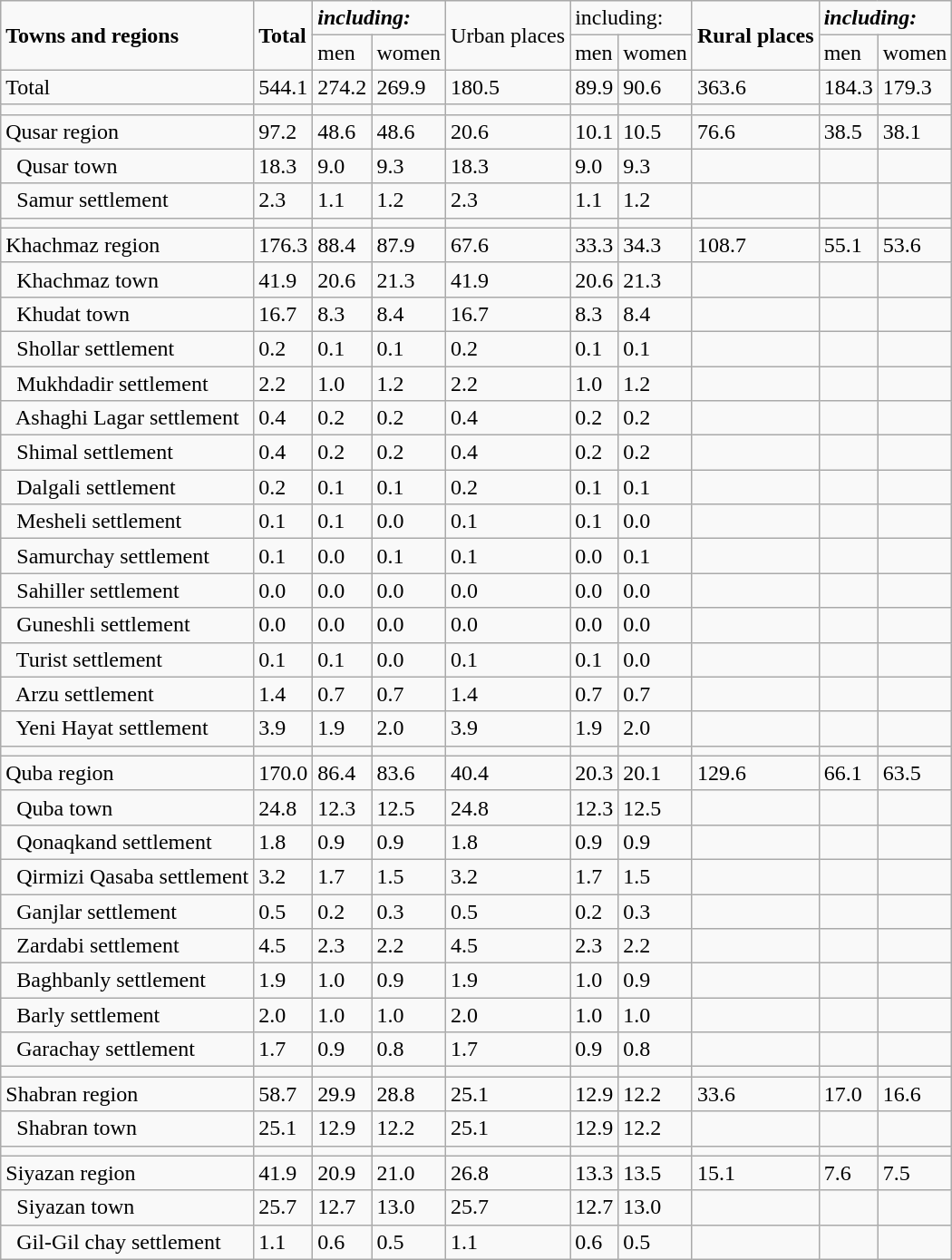<table class="wikitable">
<tr>
<td rowspan="2"><strong>Towns  and regions</strong></td>
<td rowspan="2"><strong>Total</strong></td>
<td colspan="2"><strong><em>including<em>:<strong></td>
<td rowspan="2"></strong>Urban  places<strong></td>
<td colspan="2"></em></strong>including</em>:</strong></td>
<td rowspan="2"><strong>Rural  places</strong></td>
<td colspan="2"><strong><em>including<em>:<strong></td>
</tr>
<tr>
<td></strong>men<strong></td>
<td></strong>women<strong></td>
<td></strong>men<strong></td>
<td></strong>women<strong></td>
<td></strong>men<strong></td>
<td></strong>women<strong></td>
</tr>
<tr>
<td></strong>Total<strong></td>
<td></strong>544.1<strong></td>
<td></strong>274.2<strong></td>
<td></strong>269.9<strong></td>
<td></strong>180.5<strong></td>
<td></strong>89.9<strong></td>
<td></strong>90.6<strong></td>
<td></strong>363.6<strong></td>
<td></strong>184.3<strong></td>
<td></strong>179.3<strong></td>
</tr>
<tr>
<td></td>
<td></td>
<td></td>
<td></td>
<td></td>
<td></td>
<td></td>
<td></td>
<td></td>
<td></td>
</tr>
<tr>
<td></strong>Qusar region<strong></td>
<td></strong>97.2<strong></td>
<td></strong>48.6<strong></td>
<td></strong>48.6<strong></td>
<td></strong>20.6<strong></td>
<td></strong>10.1<strong></td>
<td></strong>10.5<strong></td>
<td></strong>76.6<strong></td>
<td></strong>38.5<strong></td>
<td></strong>38.1<strong></td>
</tr>
<tr>
<td>  Qusar town</td>
<td>18.3</td>
<td>9.0</td>
<td>9.3</td>
<td>18.3</td>
<td>9.0</td>
<td>9.3</td>
<td></td>
<td></td>
<td></td>
</tr>
<tr>
<td>  Samur settlement</td>
<td>2.3</td>
<td>1.1</td>
<td>1.2</td>
<td>2.3</td>
<td>1.1</td>
<td>1.2</td>
<td></td>
<td></td>
<td></td>
</tr>
<tr>
<td></td>
<td></td>
<td></td>
<td></td>
<td></td>
<td></td>
<td></td>
<td></td>
<td></td>
<td></td>
</tr>
<tr>
<td></strong>Khachmaz region<strong></td>
<td></strong>176.3<strong></td>
<td></strong>88.4<strong></td>
<td></strong>87.9<strong></td>
<td></strong>67.6<strong></td>
<td></strong>33.3<strong></td>
<td></strong>34.3<strong></td>
<td></strong>108.7<strong></td>
<td></strong>55.1<strong></td>
<td></strong>53.6<strong></td>
</tr>
<tr>
<td>  Khachmaz town</td>
<td>41.9</td>
<td>20.6</td>
<td>21.3</td>
<td>41.9</td>
<td>20.6</td>
<td>21.3</td>
<td></td>
<td></td>
<td></td>
</tr>
<tr>
<td>  Khudat town</td>
<td>16.7</td>
<td>8.3</td>
<td>8.4</td>
<td>16.7</td>
<td>8.3</td>
<td>8.4</td>
<td></td>
<td></td>
<td></td>
</tr>
<tr>
<td>  Shollar settlement</td>
<td>0.2</td>
<td>0.1</td>
<td>0.1</td>
<td>0.2</td>
<td>0.1</td>
<td>0.1</td>
<td></td>
<td></td>
<td></td>
</tr>
<tr>
<td>  Mukhdadir settlement</td>
<td>2.2</td>
<td>1.0</td>
<td>1.2</td>
<td>2.2</td>
<td>1.0</td>
<td>1.2</td>
<td></td>
<td></td>
<td></td>
</tr>
<tr>
<td>  Ashaghi Lagar settlement</td>
<td>0.4</td>
<td>0.2</td>
<td>0.2</td>
<td>0.4</td>
<td>0.2</td>
<td>0.2</td>
<td></td>
<td></td>
<td></td>
</tr>
<tr>
<td>  Shimal settlement</td>
<td>0.4</td>
<td>0.2</td>
<td>0.2</td>
<td>0.4</td>
<td>0.2</td>
<td>0.2</td>
<td></td>
<td></td>
<td></td>
</tr>
<tr>
<td>  Dalgali settlement</td>
<td>0.2</td>
<td>0.1</td>
<td>0.1</td>
<td>0.2</td>
<td>0.1</td>
<td>0.1</td>
<td></td>
<td></td>
<td></td>
</tr>
<tr>
<td>  Mesheli settlement</td>
<td>0.1</td>
<td>0.1</td>
<td>0.0</td>
<td>0.1</td>
<td>0.1</td>
<td>0.0</td>
<td></td>
<td></td>
<td></td>
</tr>
<tr>
<td>  Samurchay settlement</td>
<td>0.1</td>
<td>0.0</td>
<td>0.1</td>
<td>0.1</td>
<td>0.0</td>
<td>0.1</td>
<td></td>
<td></td>
<td></td>
</tr>
<tr>
<td>  Sahiller settlement</td>
<td>0.0</td>
<td>0.0</td>
<td>0.0</td>
<td>0.0</td>
<td>0.0</td>
<td>0.0</td>
<td></td>
<td></td>
<td></td>
</tr>
<tr>
<td>  Guneshli settlement</td>
<td>0.0</td>
<td>0.0</td>
<td>0.0</td>
<td>0.0</td>
<td>0.0</td>
<td>0.0</td>
<td></td>
<td></td>
<td></td>
</tr>
<tr>
<td>  Turist settlement</td>
<td>0.1</td>
<td>0.1</td>
<td>0.0</td>
<td>0.1</td>
<td>0.1</td>
<td>0.0</td>
<td></td>
<td></td>
<td></td>
</tr>
<tr>
<td>  Arzu settlement</td>
<td>1.4</td>
<td>0.7</td>
<td>0.7</td>
<td>1.4</td>
<td>0.7</td>
<td>0.7</td>
<td></td>
<td></td>
<td></td>
</tr>
<tr>
<td>  Yeni Hayat settlement</td>
<td>3.9</td>
<td>1.9</td>
<td>2.0</td>
<td>3.9</td>
<td>1.9</td>
<td>2.0</td>
<td></td>
<td></td>
<td></td>
</tr>
<tr>
<td></td>
<td></td>
<td></td>
<td></td>
<td></td>
<td></td>
<td></td>
<td></td>
<td></td>
<td></td>
</tr>
<tr>
<td></strong>Quba region<strong></td>
<td></strong>170.0<strong></td>
<td></strong>86.4<strong></td>
<td></strong>83.6<strong></td>
<td></strong>40.4<strong></td>
<td></strong>20.3<strong></td>
<td></strong>20.1<strong></td>
<td></strong>129.6<strong></td>
<td></strong>66.1<strong></td>
<td></strong>63.5<strong></td>
</tr>
<tr>
<td>  Quba town</td>
<td>24.8</td>
<td>12.3</td>
<td>12.5</td>
<td>24.8</td>
<td>12.3</td>
<td>12.5</td>
<td></td>
<td></td>
<td></td>
</tr>
<tr>
<td>  Qonaqkand settlement</td>
<td>1.8</td>
<td>0.9</td>
<td>0.9</td>
<td>1.8</td>
<td>0.9</td>
<td>0.9</td>
<td></td>
<td></td>
<td></td>
</tr>
<tr>
<td>  Qirmizi Qasaba settlement</td>
<td>3.2</td>
<td>1.7</td>
<td>1.5</td>
<td>3.2</td>
<td>1.7</td>
<td>1.5</td>
<td></td>
<td></td>
<td></td>
</tr>
<tr>
<td>  Ganjlar settlement</td>
<td>0.5</td>
<td>0.2</td>
<td>0.3</td>
<td>0.5</td>
<td>0.2</td>
<td>0.3</td>
<td></td>
<td></td>
<td></td>
</tr>
<tr>
<td>  Zardabi settlement</td>
<td>4.5</td>
<td>2.3</td>
<td>2.2</td>
<td>4.5</td>
<td>2.3</td>
<td>2.2</td>
<td></td>
<td></td>
<td></td>
</tr>
<tr>
<td>  Baghbanly settlement</td>
<td>1.9</td>
<td>1.0</td>
<td>0.9</td>
<td>1.9</td>
<td>1.0</td>
<td>0.9</td>
<td></td>
<td></td>
<td></td>
</tr>
<tr>
<td>  Barly settlement</td>
<td>2.0</td>
<td>1.0</td>
<td>1.0</td>
<td>2.0</td>
<td>1.0</td>
<td>1.0</td>
<td></td>
<td></td>
<td></td>
</tr>
<tr>
<td>  Garachay settlement</td>
<td>1.7</td>
<td>0.9</td>
<td>0.8</td>
<td>1.7</td>
<td>0.9</td>
<td>0.8</td>
<td></td>
<td></td>
<td></td>
</tr>
<tr>
<td></td>
<td></td>
<td></td>
<td></td>
<td></td>
<td></td>
<td></td>
<td></td>
<td></td>
<td></td>
</tr>
<tr>
<td></strong>Shabran region<strong></td>
<td></strong>58.7<strong></td>
<td></strong>29.9<strong></td>
<td></strong>28.8<strong></td>
<td></strong>25.1<strong></td>
<td></strong>12.9<strong></td>
<td></strong>12.2<strong></td>
<td></strong>33.6<strong></td>
<td></strong>17.0<strong></td>
<td></strong>16.6<strong></td>
</tr>
<tr>
<td>  Shabran town</td>
<td>25.1</td>
<td>12.9</td>
<td>12.2</td>
<td>25.1</td>
<td>12.9</td>
<td>12.2</td>
<td></td>
<td></td>
<td></td>
</tr>
<tr>
<td></td>
<td></td>
<td></td>
<td></td>
<td></td>
<td></td>
<td></td>
<td></td>
<td></td>
<td></td>
</tr>
<tr>
<td></strong>Siyazan region<strong></td>
<td></strong>41.9<strong></td>
<td></strong>20.9<strong></td>
<td></strong>21.0<strong></td>
<td></strong>26.8<strong></td>
<td></strong>13.3<strong></td>
<td></strong>13.5<strong></td>
<td></strong>15.1<strong></td>
<td></strong>7.6<strong></td>
<td></strong>7.5<strong></td>
</tr>
<tr>
<td>  Siyazan town</td>
<td>25.7</td>
<td>12.7</td>
<td>13.0</td>
<td>25.7</td>
<td>12.7</td>
<td>13.0</td>
<td></td>
<td></td>
<td></td>
</tr>
<tr>
<td>  Gil-Gil chay settlement</td>
<td>1.1</td>
<td>0.6</td>
<td>0.5</td>
<td>1.1</td>
<td>0.6</td>
<td>0.5</td>
<td></td>
<td></td>
<td></td>
</tr>
</table>
